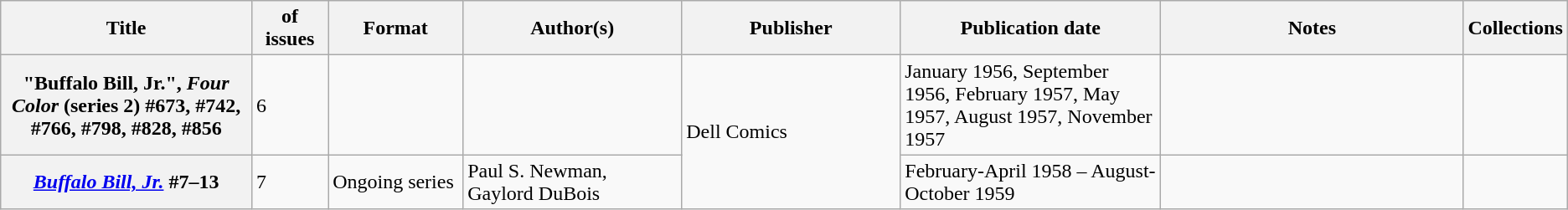<table class="wikitable">
<tr>
<th>Title</th>
<th style="width:40pt"> of issues</th>
<th style="width:75pt">Format</th>
<th style="width:125pt">Author(s)</th>
<th style="width:125pt">Publisher</th>
<th style="width:150pt">Publication date</th>
<th style="width:175pt">Notes</th>
<th>Collections</th>
</tr>
<tr>
<th>"Buffalo Bill, Jr.", <em>Four Color</em> (series 2) #673, #742, #766, #798, #828, #856</th>
<td>6</td>
<td></td>
<td></td>
<td rowspan="2">Dell Comics</td>
<td>January 1956, September 1956, February 1957, May 1957, August 1957, November 1957</td>
<td></td>
<td></td>
</tr>
<tr>
<th><em><a href='#'>Buffalo Bill, Jr.</a></em> #7–13</th>
<td>7</td>
<td>Ongoing series</td>
<td>Paul S. Newman, Gaylord DuBois</td>
<td>February-April 1958 – August-October 1959</td>
<td></td>
<td></td>
</tr>
</table>
